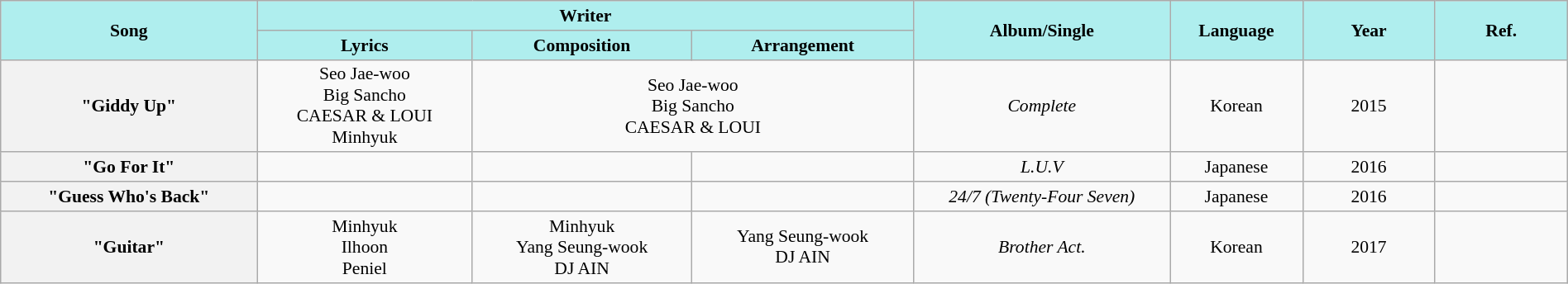<table class="wikitable" style="margin:0.5em auto; clear:both; font-size:.9em; text-align:center; width:100%">
<tr>
<th rowspan="2" style="width:200px; background:#AFEEEE;">Song</th>
<th colspan="3" style="width:700px; background:#AFEEEE;">Writer</th>
<th rowspan="2" style="width:200px; background:#AFEEEE;">Album/Single</th>
<th rowspan="2" style="width:100px; background:#AFEEEE;">Language</th>
<th rowspan="2" style="width:100px; background:#AFEEEE;">Year</th>
<th rowspan="2" style="width:100px; background:#AFEEEE;">Ref.</th>
</tr>
<tr>
<th style=background:#AFEEEE;">Lyrics</th>
<th style=background:#AFEEEE;">Composition</th>
<th style=background:#AFEEEE;">Arrangement</th>
</tr>
<tr>
<th scope="row">"Giddy Up" </th>
<td>Seo Jae-woo<br>Big Sancho<br>CAESAR & LOUI<br>Minhyuk</td>
<td colspan="2">Seo Jae-woo<br>Big Sancho<br>CAESAR & LOUI</td>
<td><em>Complete</em></td>
<td>Korean</td>
<td>2015</td>
<td></td>
</tr>
<tr>
<th scope="row">"Go For It"</th>
<td></td>
<td></td>
<td></td>
<td><em>L.U.V</em></td>
<td>Japanese</td>
<td>2016</td>
<td></td>
</tr>
<tr>
<th scope="row">"Guess Who's Back"</th>
<td></td>
<td></td>
<td></td>
<td><em>24/7 (Twenty-Four Seven)</em></td>
<td>Japanese</td>
<td>2016</td>
<td></td>
</tr>
<tr>
<th scope="row">"Guitar" </th>
<td>Minhyuk<br>Ilhoon<br>Peniel</td>
<td>Minhyuk<br>Yang Seung-wook<br>DJ AIN</td>
<td>Yang Seung-wook<br>DJ AIN</td>
<td><em>Brother Act.</em></td>
<td>Korean</td>
<td>2017</td>
<td></td>
</tr>
</table>
